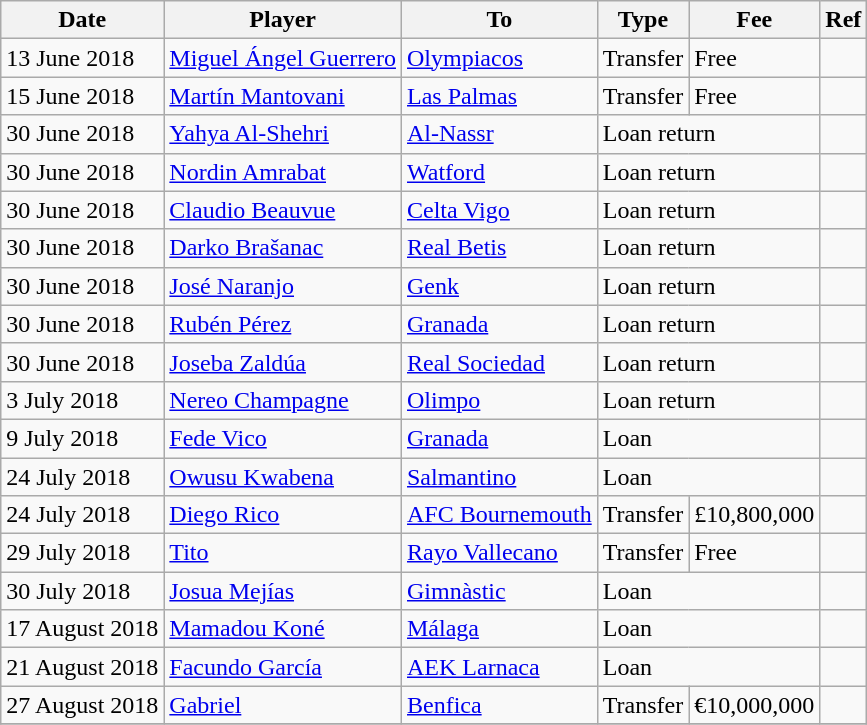<table class="wikitable">
<tr>
<th>Date</th>
<th>Player</th>
<th>To</th>
<th>Type</th>
<th>Fee</th>
<th>Ref</th>
</tr>
<tr>
<td>13 June 2018</td>
<td> <a href='#'>Miguel Ángel Guerrero</a></td>
<td> <a href='#'>Olympiacos</a></td>
<td>Transfer</td>
<td>Free</td>
<td></td>
</tr>
<tr>
<td>15 June 2018</td>
<td> <a href='#'>Martín Mantovani</a></td>
<td> <a href='#'>Las Palmas</a></td>
<td>Transfer</td>
<td>Free</td>
<td></td>
</tr>
<tr>
<td>30 June 2018</td>
<td> <a href='#'>Yahya Al-Shehri</a></td>
<td> <a href='#'>Al-Nassr</a></td>
<td colspan=2>Loan return</td>
<td></td>
</tr>
<tr>
<td>30 June 2018</td>
<td> <a href='#'>Nordin Amrabat</a></td>
<td> <a href='#'>Watford</a></td>
<td colspan=2>Loan return</td>
<td></td>
</tr>
<tr>
<td>30 June 2018</td>
<td> <a href='#'>Claudio Beauvue</a></td>
<td> <a href='#'>Celta Vigo</a></td>
<td colspan=2>Loan return</td>
<td></td>
</tr>
<tr>
<td>30 June 2018</td>
<td> <a href='#'>Darko Brašanac</a></td>
<td> <a href='#'>Real Betis</a></td>
<td colspan=2>Loan return</td>
<td></td>
</tr>
<tr>
<td>30 June 2018</td>
<td> <a href='#'>José Naranjo</a></td>
<td> <a href='#'>Genk</a></td>
<td colspan=2>Loan return</td>
<td></td>
</tr>
<tr>
<td>30 June 2018</td>
<td> <a href='#'>Rubén Pérez</a></td>
<td> <a href='#'>Granada</a></td>
<td colspan=2>Loan return</td>
<td></td>
</tr>
<tr>
<td>30 June 2018</td>
<td> <a href='#'>Joseba Zaldúa</a></td>
<td> <a href='#'>Real Sociedad</a></td>
<td colspan=2>Loan return</td>
<td></td>
</tr>
<tr>
<td>3 July 2018</td>
<td> <a href='#'>Nereo Champagne</a></td>
<td> <a href='#'>Olimpo</a></td>
<td colspan=2>Loan return</td>
<td></td>
</tr>
<tr>
<td>9 July 2018</td>
<td> <a href='#'>Fede Vico</a></td>
<td> <a href='#'>Granada</a></td>
<td colspan=2>Loan</td>
<td></td>
</tr>
<tr>
<td>24 July 2018</td>
<td> <a href='#'>Owusu Kwabena</a></td>
<td> <a href='#'>Salmantino</a></td>
<td colspan=2>Loan</td>
<td></td>
</tr>
<tr>
<td>24 July 2018</td>
<td> <a href='#'>Diego Rico</a></td>
<td> <a href='#'>AFC Bournemouth</a></td>
<td>Transfer</td>
<td>£10,800,000</td>
<td></td>
</tr>
<tr>
<td>29 July 2018</td>
<td> <a href='#'>Tito</a></td>
<td> <a href='#'>Rayo Vallecano</a></td>
<td>Transfer</td>
<td>Free</td>
<td></td>
</tr>
<tr>
<td>30 July 2018</td>
<td> <a href='#'>Josua Mejías</a></td>
<td> <a href='#'>Gimnàstic</a></td>
<td colspan=2>Loan</td>
<td></td>
</tr>
<tr>
<td>17 August 2018</td>
<td> <a href='#'>Mamadou Koné</a></td>
<td> <a href='#'>Málaga</a></td>
<td colspan=2>Loan</td>
<td></td>
</tr>
<tr>
<td>21 August 2018</td>
<td> <a href='#'>Facundo García</a></td>
<td> <a href='#'>AEK Larnaca</a></td>
<td colspan=2>Loan</td>
<td></td>
</tr>
<tr>
<td>27 August 2018</td>
<td> <a href='#'>Gabriel</a></td>
<td> <a href='#'>Benfica</a></td>
<td>Transfer</td>
<td>€10,000,000</td>
<td></td>
</tr>
<tr>
</tr>
</table>
